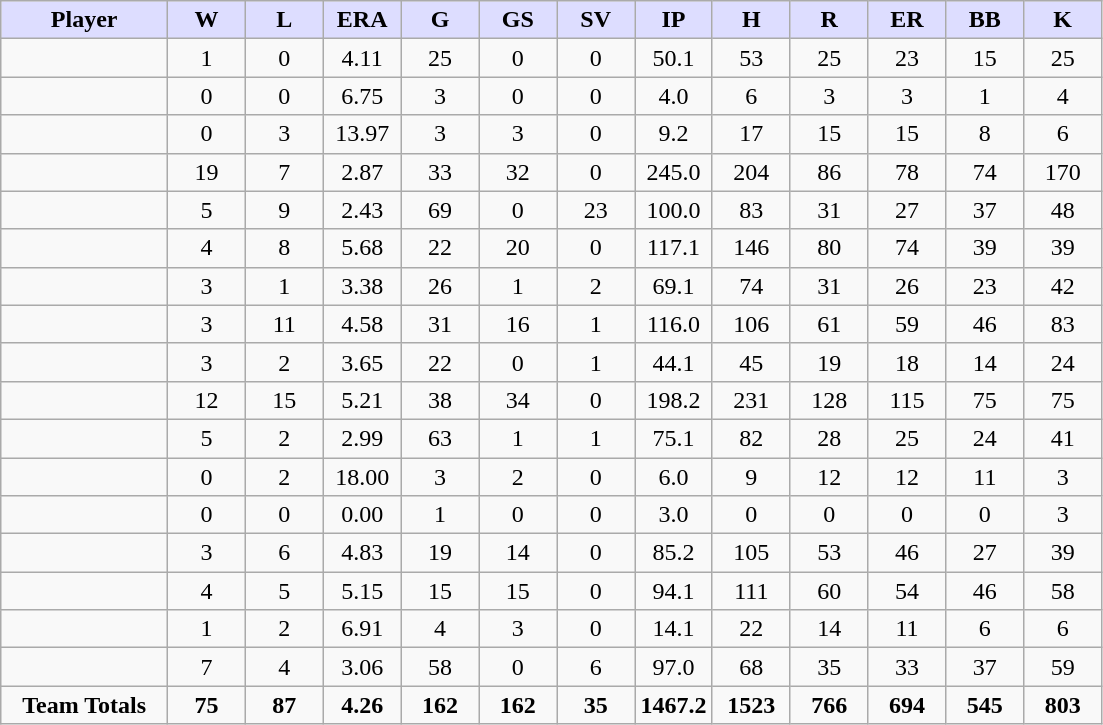<table class="wikitable" style="text-align:center;">
<tr>
<th style="background:#ddf; width:15%;"><strong>Player</strong></th>
<th style="background:#ddf; width:7%;"><strong>W</strong></th>
<th style="background:#ddf; width:7%;"><strong>L</strong></th>
<th style="background:#ddf; width:7%;"><strong>ERA</strong></th>
<th style="background:#ddf; width:7%;"><strong>G</strong></th>
<th style="background:#ddf; width:7%;"><strong>GS</strong></th>
<th style="background:#ddf; width:7%;"><strong>SV</strong></th>
<th style="background:#ddf; width:7%;"><strong>IP</strong></th>
<th style="background:#ddf; width:7%;"><strong>H</strong></th>
<th style="background:#ddf; width:7%;"><strong>R</strong></th>
<th style="background:#ddf; width:7%;"><strong>ER</strong></th>
<th style="background:#ddf; width:7%;"><strong>BB</strong></th>
<th style="background:#ddf; width:7%;"><strong>K</strong></th>
</tr>
<tr>
<td align=left></td>
<td>1</td>
<td>0</td>
<td>4.11</td>
<td>25</td>
<td>0</td>
<td>0</td>
<td>50.1</td>
<td>53</td>
<td>25</td>
<td>23</td>
<td>15</td>
<td>25</td>
</tr>
<tr>
<td align=left></td>
<td>0</td>
<td>0</td>
<td>6.75</td>
<td>3</td>
<td>0</td>
<td>0</td>
<td>4.0</td>
<td>6</td>
<td>3</td>
<td>3</td>
<td>1</td>
<td>4</td>
</tr>
<tr>
<td align=left></td>
<td>0</td>
<td>3</td>
<td>13.97</td>
<td>3</td>
<td>3</td>
<td>0</td>
<td>9.2</td>
<td>17</td>
<td>15</td>
<td>15</td>
<td>8</td>
<td>6</td>
</tr>
<tr>
<td align=left></td>
<td>19</td>
<td>7</td>
<td>2.87</td>
<td>33</td>
<td>32</td>
<td>0</td>
<td>245.0</td>
<td>204</td>
<td>86</td>
<td>78</td>
<td>74</td>
<td>170</td>
</tr>
<tr>
<td align=left></td>
<td>5</td>
<td>9</td>
<td>2.43</td>
<td>69</td>
<td>0</td>
<td>23</td>
<td>100.0</td>
<td>83</td>
<td>31</td>
<td>27</td>
<td>37</td>
<td>48</td>
</tr>
<tr>
<td align=left></td>
<td>4</td>
<td>8</td>
<td>5.68</td>
<td>22</td>
<td>20</td>
<td>0</td>
<td>117.1</td>
<td>146</td>
<td>80</td>
<td>74</td>
<td>39</td>
<td>39</td>
</tr>
<tr>
<td align=left></td>
<td>3</td>
<td>1</td>
<td>3.38</td>
<td>26</td>
<td>1</td>
<td>2</td>
<td>69.1</td>
<td>74</td>
<td>31</td>
<td>26</td>
<td>23</td>
<td>42</td>
</tr>
<tr>
<td align=left></td>
<td>3</td>
<td>11</td>
<td>4.58</td>
<td>31</td>
<td>16</td>
<td>1</td>
<td>116.0</td>
<td>106</td>
<td>61</td>
<td>59</td>
<td>46</td>
<td>83</td>
</tr>
<tr>
<td align=left></td>
<td>3</td>
<td>2</td>
<td>3.65</td>
<td>22</td>
<td>0</td>
<td>1</td>
<td>44.1</td>
<td>45</td>
<td>19</td>
<td>18</td>
<td>14</td>
<td>24</td>
</tr>
<tr>
<td align=left></td>
<td>12</td>
<td>15</td>
<td>5.21</td>
<td>38</td>
<td>34</td>
<td>0</td>
<td>198.2</td>
<td>231</td>
<td>128</td>
<td>115</td>
<td>75</td>
<td>75</td>
</tr>
<tr>
<td align=left></td>
<td>5</td>
<td>2</td>
<td>2.99</td>
<td>63</td>
<td>1</td>
<td>1</td>
<td>75.1</td>
<td>82</td>
<td>28</td>
<td>25</td>
<td>24</td>
<td>41</td>
</tr>
<tr>
<td align=left></td>
<td>0</td>
<td>2</td>
<td>18.00</td>
<td>3</td>
<td>2</td>
<td>0</td>
<td>6.0</td>
<td>9</td>
<td>12</td>
<td>12</td>
<td>11</td>
<td>3</td>
</tr>
<tr>
<td align=left></td>
<td>0</td>
<td>0</td>
<td>0.00</td>
<td>1</td>
<td>0</td>
<td>0</td>
<td>3.0</td>
<td>0</td>
<td>0</td>
<td>0</td>
<td>0</td>
<td>3</td>
</tr>
<tr>
<td align=left></td>
<td>3</td>
<td>6</td>
<td>4.83</td>
<td>19</td>
<td>14</td>
<td>0</td>
<td>85.2</td>
<td>105</td>
<td>53</td>
<td>46</td>
<td>27</td>
<td>39</td>
</tr>
<tr>
<td align=left></td>
<td>4</td>
<td>5</td>
<td>5.15</td>
<td>15</td>
<td>15</td>
<td>0</td>
<td>94.1</td>
<td>111</td>
<td>60</td>
<td>54</td>
<td>46</td>
<td>58</td>
</tr>
<tr>
<td align=left></td>
<td>1</td>
<td>2</td>
<td>6.91</td>
<td>4</td>
<td>3</td>
<td>0</td>
<td>14.1</td>
<td>22</td>
<td>14</td>
<td>11</td>
<td>6</td>
<td>6</td>
</tr>
<tr>
<td align=left></td>
<td>7</td>
<td>4</td>
<td>3.06</td>
<td>58</td>
<td>0</td>
<td>6</td>
<td>97.0</td>
<td>68</td>
<td>35</td>
<td>33</td>
<td>37</td>
<td>59</td>
</tr>
<tr class="sortbottom">
<td><strong>Team Totals</strong></td>
<td><strong>75</strong></td>
<td><strong>87</strong></td>
<td><strong>4.26</strong></td>
<td><strong>162</strong></td>
<td><strong>162</strong></td>
<td><strong>35</strong></td>
<td><strong>1467.2</strong></td>
<td><strong>1523</strong></td>
<td><strong>766</strong></td>
<td><strong>694</strong></td>
<td><strong>545</strong></td>
<td><strong>803</strong></td>
</tr>
</table>
